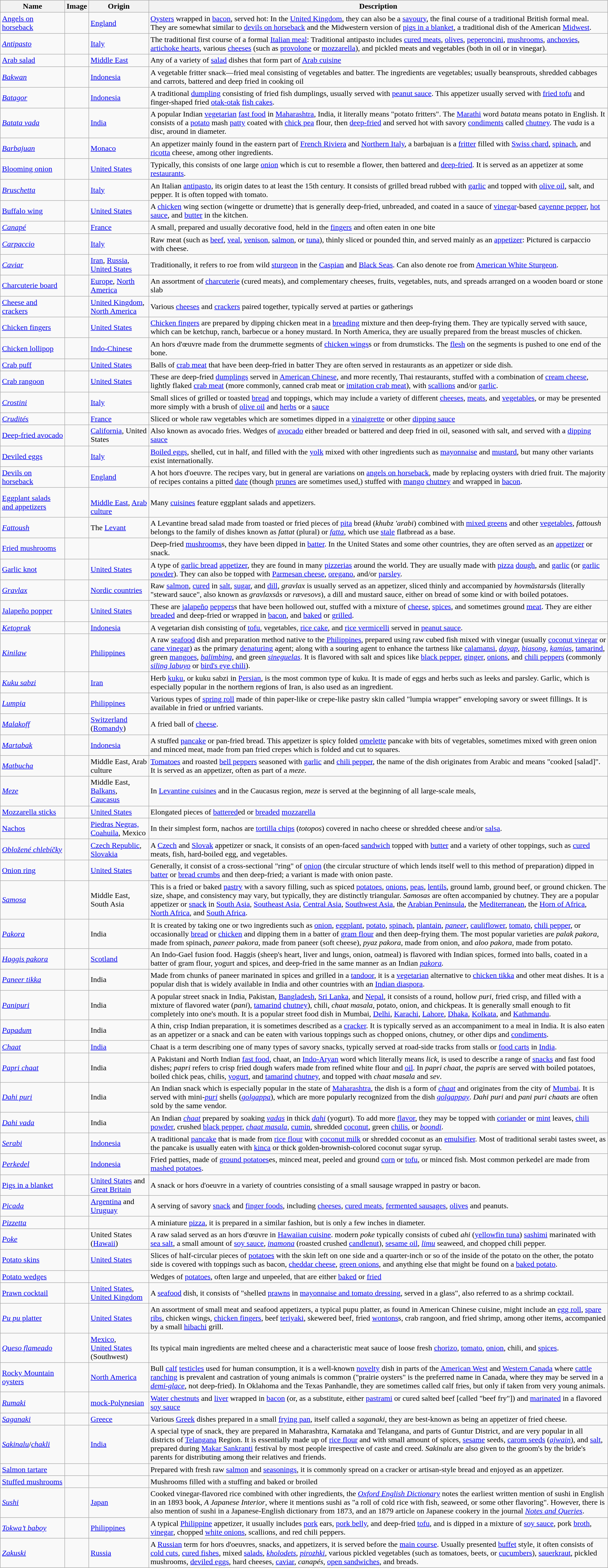<table class="wikitable sortable" style="width:100%;">
<tr>
<th>Name</th>
<th class="unsortable">Image</th>
<th>Origin</th>
<th>Description</th>
</tr>
<tr>
<td><a href='#'>Angels on horseback</a></td>
<td></td>
<td><a href='#'>England</a></td>
<td><a href='#'>Oysters</a> wrapped in <a href='#'>bacon</a>, served hot: In the <a href='#'>United Kingdom</a>, they can also be a <a href='#'>savoury</a>, the final course of a traditional British formal meal. They are somewhat similar to <a href='#'>devils on horseback</a> and the Midwestern version of <a href='#'>pigs in a blanket</a>, a traditional dish of the American <a href='#'>Midwest</a>.</td>
</tr>
<tr>
<td><em><a href='#'>Antipasto</a></em></td>
<td></td>
<td><a href='#'>Italy</a></td>
<td>The traditional first course of a formal <a href='#'>Italian meal</a>:  Traditional antipasto includes <a href='#'>cured meats</a>, <a href='#'>olives</a>, <a href='#'>peperoncini</a>, <a href='#'>mushrooms</a>, <a href='#'>anchovies</a>, <a href='#'>artichoke hearts</a>, various <a href='#'>cheeses</a> (such as <a href='#'>provolone</a> or <a href='#'>mozzarella</a>), and pickled meats and vegetables (both in oil or in vinegar).</td>
</tr>
<tr>
<td><a href='#'>Arab salad</a></td>
<td></td>
<td><a href='#'>Middle East</a></td>
<td>Any of a variety of <a href='#'>salad</a> dishes that form part of <a href='#'>Arab cuisine</a></td>
</tr>
<tr>
<td><em><a href='#'>Bakwan</a></em></td>
<td></td>
<td><a href='#'>Indonesia</a></td>
<td>A vegetable fritter snack—fried meal consisting of vegetables and batter. The ingredients are vegetables; usually beansprouts, shredded cabbages and carrots, battered and deep fried in cooking oil</td>
</tr>
<tr>
<td><em><a href='#'>Batagor</a></em></td>
<td></td>
<td><a href='#'>Indonesia</a></td>
<td>A traditional <a href='#'>dumpling</a> consisting of fried fish dumplings, usually served with <a href='#'>peanut sauce</a>. This appetizer usually served with <a href='#'>fried tofu</a> and finger-shaped fried <a href='#'>otak-otak</a> <a href='#'>fish cakes</a>.</td>
</tr>
<tr>
<td><em><a href='#'>Batata vada</a></em></td>
<td></td>
<td><a href='#'>India</a></td>
<td>A popular Indian <a href='#'>vegetarian</a> <a href='#'>fast food</a> in <a href='#'>Maharashtra</a>, India, it literally means "potato fritters". The <a href='#'>Marathi</a> word <em>batata</em> means potato in English. It consists of a <a href='#'>potato</a> mash <a href='#'>patty</a> coated with <a href='#'>chick pea</a> flour, then <a href='#'>deep-fried</a> and served hot with savory <a href='#'>condiments</a> called <a href='#'>chutney</a>. The <em>vada</em> is a disc, around  in diameter.</td>
</tr>
<tr>
<td><em><a href='#'>Barbajuan</a></em></td>
<td></td>
<td><a href='#'>Monaco</a></td>
<td>An appetizer mainly found in the eastern part of <a href='#'>French Riviera</a> and <a href='#'>Northern Italy</a>, a barbajuan is a <a href='#'>fritter</a> filled with <a href='#'>Swiss chard</a>, <a href='#'>spinach</a>, and <a href='#'>ricotta</a> cheese, among other ingredients.</td>
</tr>
<tr>
<td><a href='#'>Blooming onion</a></td>
<td></td>
<td><a href='#'>United States</a></td>
<td>Typically, this consists of one large <a href='#'>onion</a> which is cut to resemble a flower, then battered and <a href='#'>deep-fried</a>. It is served as an appetizer at some <a href='#'>restaurants</a>.</td>
</tr>
<tr>
<td><em><a href='#'>Bruschetta</a></em></td>
<td></td>
<td><a href='#'>Italy</a></td>
<td>An Italian <a href='#'>antipasto</a>, its origin dates to at least the 15th century. It consists of grilled bread rubbed with <a href='#'>garlic</a> and topped with <a href='#'>olive oil</a>, salt, and pepper. It is often topped with tomato.</td>
</tr>
<tr>
<td><a href='#'>Buffalo wing</a></td>
<td></td>
<td><a href='#'>United States</a></td>
<td>A <a href='#'>chicken</a> wing section (wingette or drumette) that is generally deep-fried, unbreaded, and coated in a sauce of <a href='#'>vinegar</a>-based <a href='#'>cayenne pepper</a>, <a href='#'>hot sauce</a>, and <a href='#'>butter</a> in the kitchen.</td>
</tr>
<tr>
<td><em><a href='#'>Canapé</a></em></td>
<td></td>
<td><a href='#'>France</a></td>
<td>A small, prepared and usually decorative food, held in the <a href='#'>fingers</a> and often eaten in one bite</td>
</tr>
<tr>
<td><em><a href='#'>Carpaccio</a></em></td>
<td></td>
<td><a href='#'>Italy</a></td>
<td>Raw meat (such as <a href='#'>beef</a>, <a href='#'>veal</a>, <a href='#'>venison</a>, <a href='#'>salmon</a>, or <a href='#'>tuna</a>), thinly sliced or pounded thin, and served mainly as an <a href='#'>appetizer</a>: Pictured is carpaccio with cheese.</td>
</tr>
<tr>
<td><em><a href='#'>Caviar</a></em></td>
<td></td>
<td><a href='#'>Iran</a>, <a href='#'>Russia</a>, <a href='#'>United States</a></td>
<td>Traditionally, it refers to roe from wild <a href='#'>sturgeon</a> in the <a href='#'>Caspian</a> and <a href='#'>Black Seas</a>. Can also denote roe from <a href='#'>American White Sturgeon</a>.</td>
</tr>
<tr>
<td><a href='#'>Charcuterie board</a></td>
<td></td>
<td><a href='#'>Europe</a>, <a href='#'>North America</a></td>
<td>An assortment of <a href='#'>charcuterie</a> (cured meats), and complementary cheeses, fruits, vegetables, nuts, and spreads arranged on a wooden board or stone slab</td>
</tr>
<tr>
<td><a href='#'>Cheese and crackers</a></td>
<td></td>
<td><a href='#'>United Kingdom</a>, <a href='#'>North America</a></td>
<td>Various <a href='#'>cheeses</a> and <a href='#'>crackers</a> paired together, typically served at parties or gatherings</td>
</tr>
<tr>
<td><a href='#'>Chicken fingers</a></td>
<td></td>
<td><a href='#'>United States</a></td>
<td><a href='#'>Chicken fingers</a> are prepared by dipping chicken meat in a <a href='#'>breading</a> mixture and then deep-frying them. They are typically served with sauce, which can be ketchup, ranch, barbecue or a honey mustard. In North America, they are usually prepared from the breast muscles of chicken.</td>
</tr>
<tr>
<td><a href='#'>Chicken lollipop</a></td>
<td></td>
<td><a href='#'>Indo-Chinese</a></td>
<td>An hors d'œuvre made from the drummette segments of <a href='#'>chicken wings</a>s or from drumsticks. The <a href='#'>flesh</a> on the segments is pushed to one end of the bone.</td>
</tr>
<tr>
<td><a href='#'>Crab puff</a></td>
<td></td>
<td><a href='#'>United States</a></td>
<td>Balls of <a href='#'>crab meat</a> that have been deep-fried in batter They are often served in restaurants as an appetizer or side dish.</td>
</tr>
<tr>
<td><a href='#'>Crab rangoon</a></td>
<td></td>
<td><a href='#'>United States</a></td>
<td>These are deep-fried <a href='#'>dumplings</a> served in <a href='#'>American Chinese</a>, and more recently, Thai restaurants, stuffed with a combination of <a href='#'>cream cheese</a>, lightly flaked <a href='#'>crab meat</a> (more commonly, canned crab meat or <a href='#'>imitation crab meat</a>), with <a href='#'>scallions</a> and/or <a href='#'>garlic</a>.</td>
</tr>
<tr>
<td><em><a href='#'>Crostini</a></em></td>
<td></td>
<td><a href='#'>Italy</a></td>
<td>Small slices of grilled or toasted <a href='#'>bread</a> and toppings, which may include a variety of different <a href='#'>cheeses</a>, <a href='#'>meats</a>, and <a href='#'>vegetables</a>, or may be presented more simply with a brush of <a href='#'>olive oil</a> and <a href='#'>herbs</a> or a <a href='#'>sauce</a></td>
</tr>
<tr>
<td><em><a href='#'>Crudités</a></em></td>
<td></td>
<td><a href='#'>France</a></td>
<td>Sliced or whole raw vegetables which are sometimes dipped in a <a href='#'>vinaigrette</a> or other <a href='#'>dipping sauce</a></td>
</tr>
<tr>
<td><a href='#'>Deep-fried avocado</a></td>
<td></td>
<td><a href='#'>California</a>, United States</td>
<td>Also known as avocado fries. Wedges of <a href='#'>avocado</a> either breaded or battered and deep fried in oil, seasoned with salt, and served with a <a href='#'>dipping sauce</a></td>
</tr>
<tr>
<td><a href='#'>Deviled eggs</a></td>
<td></td>
<td><a href='#'>Italy</a></td>
<td><a href='#'>Boiled eggs</a>, shelled, cut in half, and filled with the <a href='#'>yolk</a> mixed with other ingredients such as <a href='#'>mayonnaise</a> and <a href='#'>mustard</a>, but many other variants exist internationally.</td>
</tr>
<tr>
<td><a href='#'>Devils on horseback</a></td>
<td></td>
<td><a href='#'>England</a></td>
<td>A hot hors d'oeuvre. The recipes vary, but in general are variations on <a href='#'>angels on horseback</a>, made by replacing oysters with dried fruit. The majority of recipes contains a pitted <a href='#'>date</a> (though <a href='#'>prunes</a> are sometimes used,) stuffed with <a href='#'>mango</a> <a href='#'>chutney</a> and wrapped in <a href='#'>bacon</a>.</td>
</tr>
<tr>
<td><a href='#'>Eggplant salads and appetizers</a></td>
<td></td>
<td><br><a href='#'>Middle East</a>, <a href='#'>Arab culture</a></td>
<td>Many <a href='#'>cuisines</a> feature eggplant salads and appetizers.</td>
</tr>
<tr>
<td><em><a href='#'>Fattoush</a></em></td>
<td></td>
<td>The <a href='#'>Levant</a></td>
<td>A Levantine bread salad made from toasted or fried pieces of <a href='#'>pita</a> bread (<em>khubz 'arabi</em>) combined with <a href='#'>mixed greens</a> and other <a href='#'>vegetables</a>, <em>fattoush</em> belongs to the family of dishes known as <em>fattat</em> (plural) or <em><a href='#'>fatta</a></em>, which use <a href='#'>stale</a> flatbread as a base.</td>
</tr>
<tr>
<td><a href='#'>Fried mushrooms</a></td>
<td></td>
<td></td>
<td>Deep-fried <a href='#'>mushrooms</a>s, they have been dipped in <a href='#'>batter</a>. In the United States and some other countries, they are often served as an <a href='#'>appetizer</a> or snack.</td>
</tr>
<tr>
<td><a href='#'>Garlic knot</a></td>
<td></td>
<td><a href='#'>United States</a></td>
<td>A type of <a href='#'>garlic bread</a> <a href='#'>appetizer</a>, they are found in many <a href='#'>pizzerias</a> around the world. They are usually made with <a href='#'>pizza</a> <a href='#'>dough</a>, and <a href='#'>garlic</a> (or <a href='#'>garlic powder</a>). They can also be topped with <a href='#'>Parmesan cheese</a>, <a href='#'>oregano</a>, and/or <a href='#'>parsley</a>.</td>
</tr>
<tr>
<td><em><a href='#'>Gravlax</a></em></td>
<td></td>
<td><a href='#'>Nordic countries</a></td>
<td>Raw <a href='#'>salmon</a>, <a href='#'>cured</a> in <a href='#'>salt</a>, <a href='#'>sugar</a>, and <a href='#'>dill</a>,<em> gravlax </em>is usually served as an appetizer, sliced thinly and accompanied by <em>hovmästarsås</em> (literally "steward sauce", also known as <em>gravlaxsås</em> or <em>rævesovs</em>), a dill and mustard sauce, either on bread of some kind or with boiled potatoes.</td>
</tr>
<tr>
<td><a href='#'>Jalapeño popper</a></td>
<td></td>
<td><a href='#'>United States</a></td>
<td>These are <a href='#'>jalapeño</a> <a href='#'>peppers</a>s that have been hollowed out, stuffed with a mixture of <a href='#'>cheese</a>, <a href='#'>spices</a>, and sometimes ground <a href='#'>meat</a>. They are either <a href='#'>breaded</a> and deep-fried or wrapped in <a href='#'>bacon</a>, and <a href='#'>baked</a> or <a href='#'>grilled</a>.</td>
</tr>
<tr>
<td><em><a href='#'>Ketoprak</a></em></td>
<td></td>
<td><a href='#'>Indonesia</a></td>
<td>A vegetarian dish consisting of <a href='#'>tofu</a>, vegetables, <a href='#'>rice cake</a>, and <a href='#'>rice vermicelli</a> served in <a href='#'>peanut sauce</a>.</td>
</tr>
<tr>
<td><em><a href='#'>Kinilaw</a></em></td>
<td></td>
<td><a href='#'>Philippines</a></td>
<td>A raw <a href='#'>seafood</a> dish and preparation method native to the <a href='#'>Philippines</a>, prepared using raw cubed fish mixed with vinegar (usually <a href='#'>coconut vinegar</a> or <a href='#'>cane vinegar</a>) as the primary <a href='#'>denaturing</a> agent; along with a souring agent to enhance the tartness like <a href='#'>calamansi</a>, <em><a href='#'>dayap</a></em>, <em><a href='#'>biasong</a></em>, <em><a href='#'>kamias</a></em>, <a href='#'>tamarind</a>, green <a href='#'>mangoes</a>, <em><a href='#'>balimbing</a></em>, and green <em><a href='#'>sineguelas</a></em>. It is flavored with salt and spices like <a href='#'>black pepper</a>, <a href='#'>ginger</a>, <a href='#'>onions</a>, and <a href='#'>chili peppers</a> (commonly <em><a href='#'>siling labuyo</a></em> or <a href='#'>bird's eye chili</a>).</td>
</tr>
<tr>
<td><em><a href='#'>Kuku sabzi</a></em></td>
<td></td>
<td><a href='#'>Iran</a></td>
<td>Herb <a href='#'>kuku</a>, or kuku sabzi in <a href='#'>Persian</a>, is the most common type of kuku. It is made of eggs and herbs such as leeks and parsley. Garlic, which is especially popular in the northern regions of Iran, is also used as an ingredient.</td>
</tr>
<tr>
<td><em><a href='#'>Lumpia</a></em></td>
<td></td>
<td><a href='#'>Philippines</a></td>
<td>Various types of <a href='#'>spring roll</a> made of thin paper-like or crepe-like pastry skin called "lumpia wrapper" enveloping savory or sweet fillings. It is available in fried or unfried variants.</td>
</tr>
<tr>
<td><em><a href='#'>Malakoff</a></em></td>
<td></td>
<td><a href='#'>Switzerland</a> (<a href='#'>Romandy</a>)</td>
<td>A fried ball of <a href='#'>cheese</a>.</td>
</tr>
<tr>
<td><em><a href='#'>Martabak</a></em></td>
<td></td>
<td><a href='#'>Indonesia</a></td>
<td>A stuffed <a href='#'>pancake</a> or pan-fried bread. This appetizer is spicy folded <a href='#'>omelette</a> pancake with bits of vegetables, sometimes mixed with green onion and minced meat, made from pan fried crepes which is folded and cut to squares.</td>
</tr>
<tr>
<td><em><a href='#'>Matbucha</a></em></td>
<td></td>
<td>Middle East, Arab culture</td>
<td><a href='#'>Tomatoes</a> and roasted <a href='#'>bell peppers</a> seasoned with <a href='#'>garlic</a> and <a href='#'>chili pepper</a>, the name of the dish originates from Arabic and means "cooked [salad]". It is served as an appetizer, often as part of a <em>meze</em>.</td>
</tr>
<tr>
<td><em><a href='#'>Meze</a></em></td>
<td></td>
<td>Middle East, <a href='#'>Balkans</a>, <a href='#'>Caucasus</a></td>
<td>In <a href='#'>Levantine cuisines</a> and in the Caucasus region, <em>meze</em> is served at the beginning of all large-scale meals,</td>
</tr>
<tr>
<td><a href='#'>Mozzarella sticks</a></td>
<td></td>
<td><a href='#'>United States</a></td>
<td>Elongated pieces of <a href='#'>battered</a>ed or <a href='#'>breaded</a> <a href='#'>mozzarella</a></td>
</tr>
<tr>
<td><a href='#'>Nachos</a></td>
<td></td>
<td><a href='#'>Piedras Negras, Coahuila</a>, Mexico</td>
<td>In their simplest form, nachos are <a href='#'>tortilla chips</a> (<em>totopos</em>) covered in nacho cheese or shredded cheese and/or <a href='#'>salsa</a>.</td>
</tr>
<tr>
<td><em><a href='#'>Obložené chlebíčky</a></em></td>
<td></td>
<td><a href='#'>Czech Republic</a>, <a href='#'>Slovakia</a></td>
<td>A <a href='#'>Czech</a> and <a href='#'>Slovak</a> appetizer or snack, it consists of an open-faced <a href='#'>sandwich</a> topped with <a href='#'>butter</a> and a variety of other toppings, such as <a href='#'>cured</a> meats, fish, hard-boiled egg, and vegetables.</td>
</tr>
<tr>
<td><a href='#'>Onion ring</a></td>
<td></td>
<td><a href='#'>United States</a></td>
<td>Generally, it consist of a cross-sectional "ring" of <a href='#'>onion</a> (the circular structure of which lends itself well to this method of preparation) dipped in <a href='#'>batter</a> or <a href='#'>bread crumbs</a> and then deep-fried; a variant is made with onion paste.</td>
</tr>
<tr>
<td><em><a href='#'>Samosa</a></em></td>
<td></td>
<td>Middle East, South Asia</td>
<td>This is a fried or baked <a href='#'>pastry</a> with a savory filling, such as spiced <a href='#'>potatoes</a>, <a href='#'>onions</a>, <a href='#'>peas</a>, <a href='#'>lentils</a>, ground lamb, ground beef, or ground chicken. The size, shape, and consistency may vary, but typically, they are distinctly triangular.<em> Samosas </em>are often accompanied by chutney. They are a popular appetizer or <a href='#'>snack</a> in <a href='#'>South Asia</a>, <a href='#'>Southeast Asia</a>, <a href='#'>Central Asia</a>, <a href='#'>Southwest Asia</a>, the <a href='#'>Arabian Peninsula</a>, the <a href='#'>Mediterranean</a>, the <a href='#'>Horn of Africa</a>, <a href='#'>North Africa</a>, and <a href='#'>South Africa</a>.</td>
</tr>
<tr>
<td><em><a href='#'>Pakora</a></em></td>
<td></td>
<td>India</td>
<td>It is created by taking one or two ingredients such as <a href='#'>onion</a>, <a href='#'>eggplant</a>, <a href='#'>potato</a>, <a href='#'>spinach</a>, <a href='#'>plantain</a>, <em><a href='#'>paneer</a></em>, <a href='#'>cauliflower</a>, <a href='#'>tomato</a>, <a href='#'>chili pepper</a>, or occasionally <a href='#'>bread</a> or <a href='#'>chicken</a> and dipping them in a batter of <a href='#'>gram flour</a> and then deep-frying them. The most popular varieties are <em>palak pakora</em>, made from spinach, <em>paneer pakora</em>, made from paneer (soft cheese), <em>pyaz pakora</em>, made from onion, and <em>aloo pakora</em>, made from potato.</td>
</tr>
<tr>
<td><em><a href='#'>Haggis pakora</a></em></td>
<td></td>
<td><a href='#'>Scotland</a></td>
<td>An Indo-Gael fusion food. Haggis (sheep's heart, liver and lungs, onion, oatmeal) is flavored with Indian spices, formed into balls, coated in a batter of gram flour, yogurt and spices, and deep-fried in the same manner as an Indian<em> <a href='#'>pakora</a>.</em></td>
</tr>
<tr>
<td><em><a href='#'>Paneer tikka</a></em></td>
<td></td>
<td>India</td>
<td>Made from chunks of paneer marinated in spices and grilled in a <a href='#'>tandoor</a>, it is a <a href='#'>vegetarian</a> alternative to <a href='#'>chicken tikka</a> and other meat dishes. It is a popular dish that is widely available in India and other countries with an <a href='#'>Indian diaspora</a>.</td>
</tr>
<tr>
<td><em><a href='#'>Panipuri</a></em></td>
<td></td>
<td>India</td>
<td>A popular street snack in India, Pakistan, <a href='#'>Bangladesh</a>, <a href='#'>Sri Lanka</a>, and <a href='#'>Nepal</a>, it consists of a round, hollow <em>puri</em>, fried crisp, and filled with a mixture of flavored water (<em>pani</em>), <a href='#'>tamarind</a> <a href='#'>chutney</a>), chili, <em>chaat masala</em>, potato, onion, and chickpeas. It is generally small enough to fit completely into one's mouth. It is a popular street food dish in Mumbai, <a href='#'>Delhi</a>, <a href='#'>Karachi</a>, <a href='#'>Lahore</a>, <a href='#'>Dhaka</a>, <a href='#'>Kolkata</a>, and <a href='#'>Kathmandu</a>.</td>
</tr>
<tr>
<td><em><a href='#'>Papadum</a></em></td>
<td></td>
<td>India</td>
<td>A thin, crisp Indian preparation, it is sometimes described as a <a href='#'>cracker</a>. It is typically served as an accompaniment to a meal in India. It is also eaten as an appetizer or a snack and can be eaten with various toppings such as chopped onions, chutney, or other dips and <a href='#'>condiments</a>.</td>
</tr>
<tr>
<td><em><a href='#'>Chaat</a></em></td>
<td></td>
<td><a href='#'>India</a></td>
<td>Chaat is a term describing one of many types of savory snacks, typically served at road-side tracks from stalls or <a href='#'>food carts</a> in <a href='#'>India</a>.</td>
</tr>
<tr>
<td><em><a href='#'>Papri chaat</a></em></td>
<td></td>
<td>India</td>
<td>A Pakistani and North Indian <a href='#'>fast food</a>, chaat, an <a href='#'>Indo-Aryan</a> word which literally means <em>lick</em>, is used to describe a range of <a href='#'>snacks</a> and fast food dishes; <em>papri</em> refers to crisp fried dough wafers made from refined white flour and <a href='#'>oil</a>. In <em>papri chaat</em>, the <em>papris </em>are served with boiled potatoes, boiled chick peas, chilis, <a href='#'>yogurt</a>, and <a href='#'>tamarind</a> <a href='#'>chutney</a>, and topped with <em>chaat masala</em> and <em>sev</em>.</td>
</tr>
<tr>
<td><em> <a href='#'>Dahi puri</a></em></td>
<td></td>
<td>India</td>
<td>An Indian snack which is especially popular in the state of <a href='#'>Maharashtra</a>, the dish is a form of <em><a href='#'>chaat</a></em> and originates from the city of <a href='#'>Mumbai</a>.  It is served with mini-<a href='#'><em>puri</em></a> shells (<em><a href='#'>golgappa</a></em>), which are more popularly recognized from the dish <a href='#'><em>golgappay</em></a>. <em> Dahi puri</em> and <em>pani puri chaats</em> are often sold by the same vendor.</td>
</tr>
<tr>
<td><em><a href='#'>Dahi vada</a></em></td>
<td></td>
<td>India</td>
<td>An Indian <em><a href='#'>chaat</a></em> prepared by soaking <a href='#'><em>vadas</em></a> in thick <a href='#'><em>dahi</em></a> (yogurt). To add more <a href='#'>flavor</a>, they may be topped with <a href='#'>coriander</a> or <a href='#'>mint</a> leaves, <a href='#'>chili powder</a>, crushed <a href='#'>black pepper</a>, <em><a href='#'>chaat masala</a></em>, <a href='#'>cumin</a>, shredded <a href='#'>coconut</a>, green <a href='#'>chilis</a>, or <em><a href='#'>boondi</a></em>.</td>
</tr>
<tr>
<td><em><a href='#'>Serabi</a></em></td>
<td></td>
<td><a href='#'>Indonesia</a></td>
<td>A traditional <a href='#'>pancake</a> that is made from <a href='#'>rice flour</a> with <a href='#'>coconut milk</a> or shredded coconut as an <a href='#'>emulsifier</a>. Most of traditional serabi tastes sweet, as the pancake is usually eaten with <a href='#'>kinca</a> or thick golden-brownish-colored coconut sugar syrup.</td>
</tr>
<tr>
<td><em><a href='#'>Perkedel</a></em></td>
<td></td>
<td><a href='#'>Indonesia</a></td>
<td>Fried patties, made of <a href='#'>ground potatoes</a>es, minced meat, peeled and ground <a href='#'>corn</a> or <a href='#'>tofu</a>, or minced fish. Most common perkedel are made from <a href='#'>mashed potatoes</a>.</td>
</tr>
<tr>
<td><a href='#'>Pigs in a blanket</a></td>
<td></td>
<td><a href='#'>United States</a> and <a href='#'>Great Britain</a></td>
<td>A snack or hors d'oeuvre in a variety of countries consisting of a small sausage wrapped in pastry or bacon.</td>
</tr>
<tr>
<td><em><a href='#'>Picada</a></em></td>
<td></td>
<td><a href='#'>Argentina</a> and <a href='#'>Uruguay</a></td>
<td>A serving of savory <a href='#'>snack</a> and <a href='#'>finger foods</a>, including <a href='#'>cheeses</a>, <a href='#'>cured meats</a>, <a href='#'>fermented sausages</a>, <a href='#'>olives</a> and peanuts.</td>
</tr>
<tr>
<td><em><a href='#'>Pizzetta</a></em></td>
<td></td>
<td></td>
<td>A miniature <a href='#'>pizza</a>, it is prepared in a similar fashion, but is only a few inches in diameter.</td>
</tr>
<tr>
<td><em><a href='#'>Poke</a></em></td>
<td></td>
<td>United States (<a href='#'>Hawaii</a>)</td>
<td>A raw salad served as an hors d'œuvre in <a href='#'>Hawaiian cuisine</a>. modern <em>poke</em> typically consists of cubed <em>ahi</em> (<a href='#'>yellowfin tuna</a>) <a href='#'>sashimi</a> marinated with <a href='#'>sea salt</a>, a small amount of <a href='#'>soy sauce</a>,<em> <a href='#'>inamona</a></em> (roasted crushed <a href='#'>candlenut</a>), <a href='#'>sesame oil</a>, <a href='#'><em>limu</em></a> seaweed, and chopped chili pepper.</td>
</tr>
<tr>
<td><a href='#'>Potato skins</a></td>
<td></td>
<td><a href='#'>United States</a></td>
<td>Slices of half-circular pieces of <a href='#'>potatoes</a> with the skin left on one side and a quarter-inch or so of the inside of the potato on the other, the potato side is covered with toppings such as bacon, <a href='#'>cheddar cheese</a>, <a href='#'>green onions</a>, and anything else that might be found on a <a href='#'>baked potato</a>.</td>
</tr>
<tr>
<td><a href='#'>Potato wedges</a></td>
<td></td>
<td></td>
<td>Wedges of <a href='#'>potatoes</a>, often large and unpeeled, that are either <a href='#'>baked</a> or <a href='#'>fried</a></td>
</tr>
<tr>
<td><a href='#'>Prawn cocktail</a></td>
<td></td>
<td><a href='#'>United States</a>, <a href='#'>United Kingdom</a></td>
<td>A <a href='#'>seafood</a> dish, it consists of "shelled <a href='#'>prawns</a> in <a href='#'>mayonnaise and tomato dressing</a>, served in a glass", also referred to as a shrimp cocktail.</td>
</tr>
<tr>
<td><a href='#'><em>Pu pu</em> platter</a></td>
<td></td>
<td><a href='#'>United States</a></td>
<td>An assortment of small meat and seafood appetizers, a typical pupu platter, as found in American Chinese cuisine, might include an <a href='#'>egg roll</a>, <a href='#'>spare ribs</a>, chicken wings, <a href='#'>chicken fingers</a>, beef <a href='#'>teriyaki</a>, skewered beef, fried <a href='#'>wontons</a>s, crab rangoon, and fried shrimp, among other items, accompanied by a small <a href='#'>hibachi</a> grill.</td>
</tr>
<tr>
<td><em><a href='#'>Queso flameado</a></em></td>
<td></td>
<td><a href='#'>Mexico</a>,<br><a href='#'>United States</a> (Southwest)</td>
<td>Its typical main ingredients are melted cheese and a characteristic meat sauce of loose fresh <a href='#'>chorizo</a>, <a href='#'>tomato</a>, <a href='#'>onion</a>, chili, and <a href='#'>spices</a>.</td>
</tr>
<tr>
<td><a href='#'>Rocky Mountain oysters</a></td>
<td></td>
<td><a href='#'>North America</a></td>
<td>Bull <a href='#'>calf</a> <a href='#'>testicles</a> used for human consumption, it is a well-known <a href='#'>novelty</a> dish in parts of the <a href='#'>American West</a> and <a href='#'>Western Canada</a> where <a href='#'>cattle</a> <a href='#'>ranching</a> is prevalent and castration of young animals is common ("prairie oysters" is the preferred name in Canada, where they may be served in a <em><a href='#'>demi-glace</a></em>, not deep-fried). In Oklahoma and the Texas Panhandle, they are sometimes called calf fries, but only if taken from very young animals.</td>
</tr>
<tr>
<td><em><a href='#'>Rumaki</a></em></td>
<td></td>
<td><a href='#'>mock-Polynesian</a></td>
<td><a href='#'>Water chestnuts</a> and <a href='#'>liver</a> wrapped in <a href='#'>bacon</a> (or, as a substitute, either <a href='#'>pastrami</a> or cured salted beef [called "beef fry"]) and <a href='#'>marinated</a> in a flavored <a href='#'>soy sauce</a></td>
</tr>
<tr>
<td><em><a href='#'>Saganaki</a></em></td>
<td></td>
<td><a href='#'>Greece</a></td>
<td>Various <a href='#'>Greek</a> dishes prepared in a small <a href='#'>frying pan</a>, itself called a <em>saganaki</em>, they are best-known as being an appetizer of fried cheese.</td>
</tr>
<tr>
<td><em><a href='#'>Sakinalu</a></em>/<em><a href='#'>chakli</a></em></td>
<td></td>
<td><a href='#'>India</a></td>
<td>A special type of snack, they are prepared in Maharashtra, Karnataka and Telangana, and parts of Guntur District, and are very popular in all districts of <a href='#'>Telangana</a> Region. It is essentially made up of <a href='#'>rice flour</a> and with small amount of spices, <a href='#'>sesame</a> seeds, <a href='#'>carom seeds</a> (<em><a href='#'>ajwain</a></em>), and <a href='#'>salt</a>, prepared during <a href='#'>Makar Sankranti</a> festival by most people irrespective of caste and creed. <em>Sakinalu </em>are also given to the groom's by the bride's parents for distributing among their relatives and friends.</td>
</tr>
<tr>
<td><a href='#'>Salmon tartare</a></td>
<td></td>
<td></td>
<td>Prepared with fresh raw <a href='#'>salmon</a> and <a href='#'>seasonings</a>, it is commonly spread on a cracker or artisan-style bread and enjoyed as an appetizer.</td>
</tr>
<tr>
<td><a href='#'>Stuffed mushrooms</a></td>
<td></td>
<td></td>
<td>Mushrooms filled with a stuffing and baked or broiled</td>
</tr>
<tr>
<td><em><a href='#'>Sushi</a></em></td>
<td></td>
<td><a href='#'>Japan</a></td>
<td>Cooked vinegar-flavored rice combined with other ingredients, the <em><a href='#'>Oxford English Dictionary</a></em> notes the earliest written mention of sushi in English in an 1893 book, <em>A Japanese Interior</em>, where it mentions sushi as "a roll of cold rice with fish, seaweed, or some other flavoring". However, there is also mention of sushi in a Japanese-English dictionary from 1873, and an 1879 article on Japanese cookery in the journal <em><a href='#'>Notes and Queries</a></em>.</td>
</tr>
<tr>
<td><em><a href='#'>Tokwa’t baboy</a></em></td>
<td></td>
<td><a href='#'>Philippines</a></td>
<td>A typical <a href='#'>Philippine</a> appetizer, it usually includes <a href='#'>pork</a> ears, <a href='#'>pork belly</a>, and deep-fried <a href='#'>tofu</a>, and is dipped in a mixture of <a href='#'>soy sauce</a>, pork <a href='#'>broth</a>, <a href='#'>vinegar</a>, chopped <a href='#'>white onions</a>, scallions, and red chili peppers.</td>
</tr>
<tr>
<td><em><a href='#'>Zakuski</a></em></td>
<td></td>
<td><a href='#'>Russia</a></td>
<td>A <a href='#'>Russian</a> term for hors d'oeuvres, snacks, and appetizers, it is served before the <a href='#'>main course</a>. Usually presented <a href='#'>buffet</a> style, it often consists of <a href='#'>cold cuts</a>, <a href='#'>cured fishes</a>, mixed <a href='#'>salads</a>, <a href='#'><em>kholodets</em></a>, <em><a href='#'>pirozhki</a></em>, various pickled vegetables (such as tomatoes, beets, or <a href='#'>cucumbers</a>), <a href='#'>sauerkraut</a>, pickled mushrooms, <a href='#'>deviled eggs</a>, hard cheeses, <a href='#'>caviar</a>, <em>canapés</em>, <a href='#'>open sandwiches</a>, and breads.</td>
</tr>
</table>
